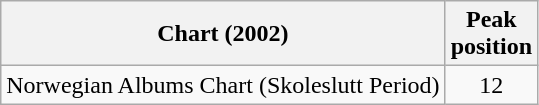<table class="wikitable">
<tr>
<th align="left">Chart (2002)</th>
<th align="left">Peak<br>position</th>
</tr>
<tr>
<td align="left">Norwegian Albums Chart (Skoleslutt Period)</td>
<td style="text-align:center;">12</td>
</tr>
</table>
